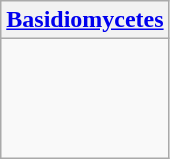<table class="wikitable collapsible collapsed">
<tr>
<th><a href='#'>Basidiomycetes</a></th>
</tr>
<tr>
<td><br>
<br><br><br></td>
</tr>
</table>
